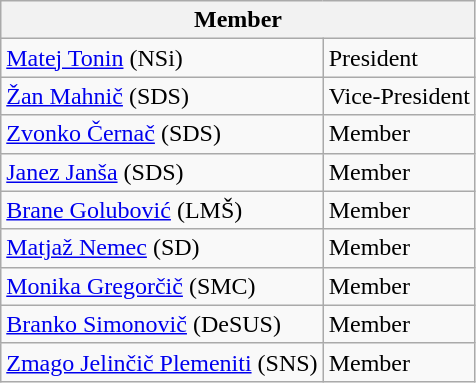<table class="wikitable">
<tr>
<th colspan="2">Member</th>
</tr>
<tr>
<td><a href='#'>Matej Tonin</a> (NSi)</td>
<td>President</td>
</tr>
<tr>
<td><a href='#'>Žan Mahnič</a> (SDS)</td>
<td>Vice-President</td>
</tr>
<tr>
<td><a href='#'>Zvonko Černač</a> (SDS)</td>
<td>Member</td>
</tr>
<tr>
<td><a href='#'>Janez Janša</a> (SDS)</td>
<td>Member</td>
</tr>
<tr>
<td><a href='#'>Brane Golubović</a> (LMŠ)</td>
<td>Member</td>
</tr>
<tr>
<td><a href='#'>Matjaž Nemec</a> (SD)</td>
<td>Member</td>
</tr>
<tr>
<td><a href='#'>Monika Gregorčič</a> (SMC)</td>
<td>Member</td>
</tr>
<tr>
<td><a href='#'>Branko Simonovič</a> (DeSUS)</td>
<td>Member</td>
</tr>
<tr>
<td><a href='#'>Zmago Jelinčič Plemeniti</a> (SNS)</td>
<td>Member</td>
</tr>
</table>
